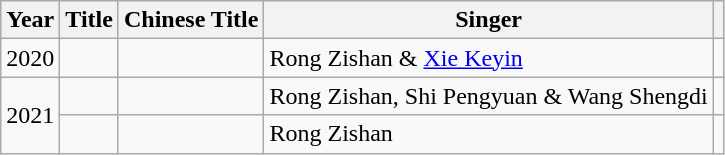<table class="wikitable sortable">
<tr>
<th>Year</th>
<th>Title</th>
<th>Chinese Title</th>
<th>Singer</th>
<th scope="col" class="unsortable"></th>
</tr>
<tr>
<td>2020</td>
<td></td>
<td></td>
<td>Rong Zishan & <a href='#'>Xie Keyin</a></td>
<td style="text-align:center;"></td>
</tr>
<tr>
<td rowspan="2">2021</td>
<td></td>
<td></td>
<td>Rong Zishan, Shi Pengyuan & Wang Shengdi</td>
<td style="text-align:center;"></td>
</tr>
<tr>
<td></td>
<td></td>
<td>Rong Zishan</td>
<td style="text-align:center;"></td>
</tr>
</table>
